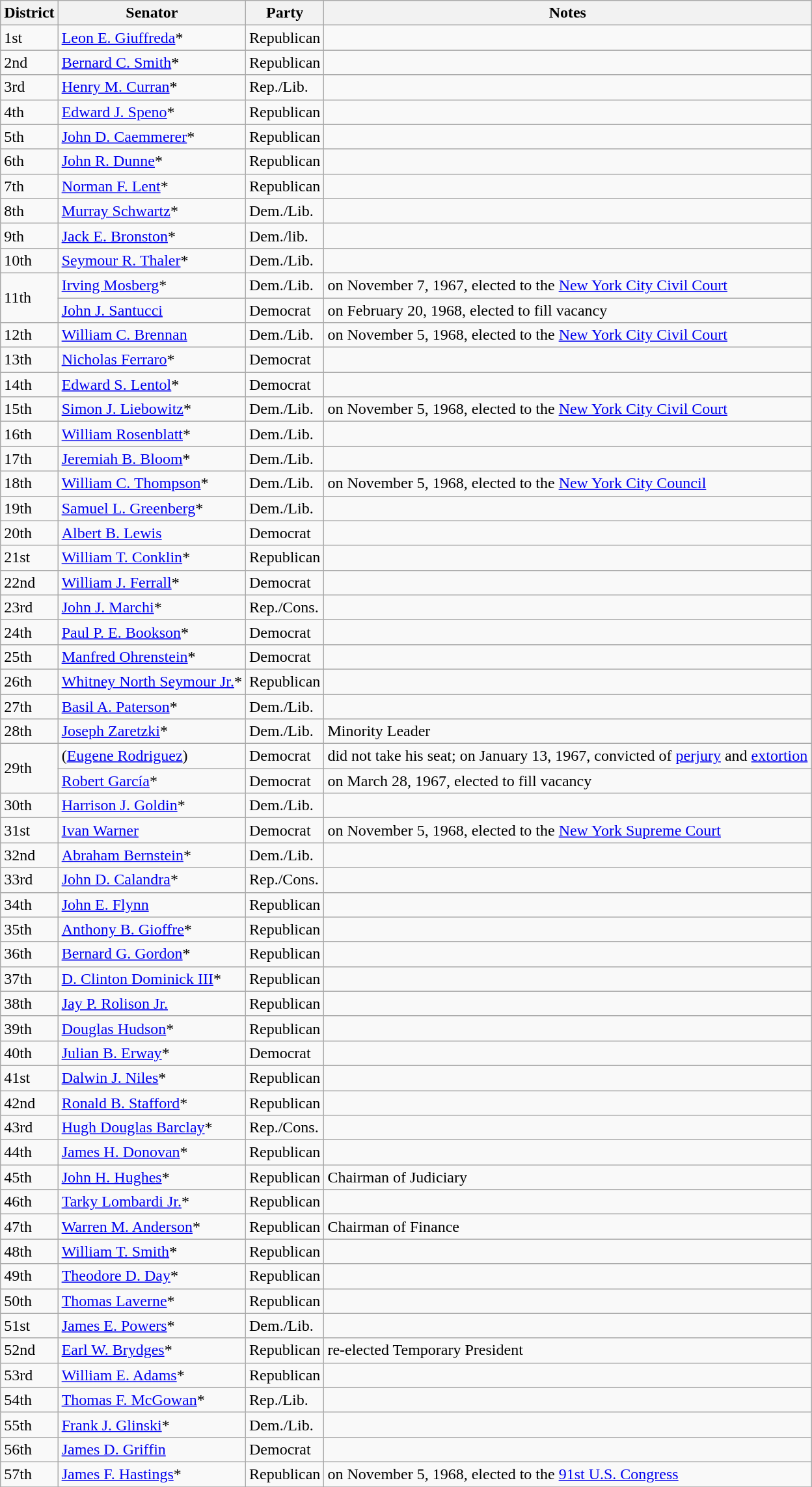<table class=wikitable>
<tr>
<th>District</th>
<th>Senator</th>
<th>Party</th>
<th>Notes</th>
</tr>
<tr>
<td>1st</td>
<td><a href='#'>Leon E. Giuffreda</a>*</td>
<td>Republican</td>
<td></td>
</tr>
<tr>
<td>2nd</td>
<td><a href='#'>Bernard C. Smith</a>*</td>
<td>Republican</td>
<td></td>
</tr>
<tr>
<td>3rd</td>
<td><a href='#'>Henry M. Curran</a>*</td>
<td>Rep./Lib.</td>
<td></td>
</tr>
<tr>
<td>4th</td>
<td><a href='#'>Edward J. Speno</a>*</td>
<td>Republican</td>
<td></td>
</tr>
<tr>
<td>5th</td>
<td><a href='#'>John D. Caemmerer</a>*</td>
<td>Republican</td>
<td></td>
</tr>
<tr>
<td>6th</td>
<td><a href='#'>John R. Dunne</a>*</td>
<td>Republican</td>
<td></td>
</tr>
<tr>
<td>7th</td>
<td><a href='#'>Norman F. Lent</a>*</td>
<td>Republican</td>
<td></td>
</tr>
<tr>
<td>8th</td>
<td><a href='#'>Murray Schwartz</a>*</td>
<td>Dem./Lib.</td>
<td></td>
</tr>
<tr>
<td>9th</td>
<td><a href='#'>Jack E. Bronston</a>*</td>
<td>Dem./lib.</td>
<td></td>
</tr>
<tr>
<td>10th</td>
<td><a href='#'>Seymour R. Thaler</a>*</td>
<td>Dem./Lib.</td>
<td></td>
</tr>
<tr>
<td rowspan="2">11th</td>
<td><a href='#'>Irving Mosberg</a>*</td>
<td>Dem./Lib.</td>
<td>on November 7, 1967, elected to the <a href='#'>New York City Civil Court</a></td>
</tr>
<tr>
<td><a href='#'>John J. Santucci</a></td>
<td>Democrat</td>
<td>on February 20, 1968, elected to fill vacancy</td>
</tr>
<tr>
<td>12th</td>
<td><a href='#'>William C. Brennan</a></td>
<td>Dem./Lib.</td>
<td>on November 5, 1968, elected to the <a href='#'>New York City Civil Court</a></td>
</tr>
<tr>
<td>13th</td>
<td><a href='#'>Nicholas Ferraro</a>*</td>
<td>Democrat</td>
<td></td>
</tr>
<tr>
<td>14th</td>
<td><a href='#'>Edward S. Lentol</a>*</td>
<td>Democrat</td>
<td></td>
</tr>
<tr>
<td>15th</td>
<td><a href='#'>Simon J. Liebowitz</a>*</td>
<td>Dem./Lib.</td>
<td>on November 5, 1968, elected to the <a href='#'>New York City Civil Court</a></td>
</tr>
<tr>
<td>16th</td>
<td><a href='#'>William Rosenblatt</a>*</td>
<td>Dem./Lib.</td>
<td></td>
</tr>
<tr>
<td>17th</td>
<td><a href='#'>Jeremiah B. Bloom</a>*</td>
<td>Dem./Lib.</td>
<td></td>
</tr>
<tr>
<td>18th</td>
<td><a href='#'>William C. Thompson</a>*</td>
<td>Dem./Lib.</td>
<td>on November 5, 1968, elected to the <a href='#'>New York City Council</a></td>
</tr>
<tr>
<td>19th</td>
<td><a href='#'>Samuel L. Greenberg</a>*</td>
<td>Dem./Lib.</td>
<td></td>
</tr>
<tr>
<td>20th</td>
<td><a href='#'>Albert B. Lewis</a></td>
<td>Democrat</td>
<td></td>
</tr>
<tr>
<td>21st</td>
<td><a href='#'>William T. Conklin</a>*</td>
<td>Republican</td>
<td></td>
</tr>
<tr>
<td>22nd</td>
<td><a href='#'>William J. Ferrall</a>*</td>
<td>Democrat</td>
<td></td>
</tr>
<tr>
<td>23rd</td>
<td><a href='#'>John J. Marchi</a>*</td>
<td>Rep./Cons.</td>
<td></td>
</tr>
<tr>
<td>24th</td>
<td><a href='#'>Paul P. E. Bookson</a>*</td>
<td>Democrat</td>
<td></td>
</tr>
<tr>
<td>25th</td>
<td><a href='#'>Manfred Ohrenstein</a>*</td>
<td>Democrat</td>
<td></td>
</tr>
<tr>
<td>26th</td>
<td><a href='#'>Whitney North Seymour Jr.</a>*</td>
<td>Republican</td>
<td></td>
</tr>
<tr>
<td>27th</td>
<td><a href='#'>Basil A. Paterson</a>*</td>
<td>Dem./Lib.</td>
<td></td>
</tr>
<tr>
<td>28th</td>
<td><a href='#'>Joseph Zaretzki</a>*</td>
<td>Dem./Lib.</td>
<td>Minority Leader</td>
</tr>
<tr>
<td rowspan="2">29th</td>
<td>(<a href='#'>Eugene Rodriguez</a>)</td>
<td>Democrat</td>
<td>did not take his seat; on January 13, 1967, convicted of <a href='#'>perjury</a> and <a href='#'>extortion</a></td>
</tr>
<tr>
<td><a href='#'>Robert García</a>*</td>
<td>Democrat</td>
<td>on March 28, 1967, elected to fill vacancy</td>
</tr>
<tr>
<td>30th</td>
<td><a href='#'>Harrison J. Goldin</a>*</td>
<td>Dem./Lib.</td>
<td></td>
</tr>
<tr>
<td>31st</td>
<td><a href='#'>Ivan Warner</a></td>
<td>Democrat</td>
<td>on November 5, 1968, elected to the <a href='#'>New York Supreme Court</a></td>
</tr>
<tr>
<td>32nd</td>
<td><a href='#'>Abraham Bernstein</a>*</td>
<td>Dem./Lib.</td>
<td></td>
</tr>
<tr>
<td>33rd</td>
<td><a href='#'>John D. Calandra</a>*</td>
<td>Rep./Cons.</td>
<td></td>
</tr>
<tr>
<td>34th</td>
<td><a href='#'>John E. Flynn</a></td>
<td>Republican</td>
<td></td>
</tr>
<tr>
<td>35th</td>
<td><a href='#'>Anthony B. Gioffre</a>*</td>
<td>Republican</td>
<td></td>
</tr>
<tr>
<td>36th</td>
<td><a href='#'>Bernard G. Gordon</a>*</td>
<td>Republican</td>
<td></td>
</tr>
<tr>
<td>37th</td>
<td><a href='#'>D. Clinton Dominick III</a>*</td>
<td>Republican</td>
<td></td>
</tr>
<tr>
<td>38th</td>
<td><a href='#'>Jay P. Rolison Jr.</a></td>
<td>Republican</td>
<td></td>
</tr>
<tr>
<td>39th</td>
<td><a href='#'>Douglas Hudson</a>*</td>
<td>Republican</td>
<td></td>
</tr>
<tr>
<td>40th</td>
<td><a href='#'>Julian B. Erway</a>*</td>
<td>Democrat</td>
<td></td>
</tr>
<tr>
<td>41st</td>
<td><a href='#'>Dalwin J. Niles</a>*</td>
<td>Republican</td>
<td></td>
</tr>
<tr>
<td>42nd</td>
<td><a href='#'>Ronald B. Stafford</a>*</td>
<td>Republican</td>
<td></td>
</tr>
<tr>
<td>43rd</td>
<td><a href='#'>Hugh Douglas Barclay</a>*</td>
<td>Rep./Cons.</td>
<td></td>
</tr>
<tr>
<td>44th</td>
<td><a href='#'>James H. Donovan</a>*</td>
<td>Republican</td>
<td></td>
</tr>
<tr>
<td>45th</td>
<td><a href='#'>John H. Hughes</a>*</td>
<td>Republican</td>
<td>Chairman of Judiciary</td>
</tr>
<tr>
<td>46th</td>
<td><a href='#'>Tarky Lombardi Jr.</a>*</td>
<td>Republican</td>
<td></td>
</tr>
<tr>
<td>47th</td>
<td><a href='#'>Warren M. Anderson</a>*</td>
<td>Republican</td>
<td>Chairman of Finance</td>
</tr>
<tr>
<td>48th</td>
<td><a href='#'>William T. Smith</a>*</td>
<td>Republican</td>
<td></td>
</tr>
<tr>
<td>49th</td>
<td><a href='#'>Theodore D. Day</a>*</td>
<td>Republican</td>
<td></td>
</tr>
<tr>
<td>50th</td>
<td><a href='#'>Thomas Laverne</a>*</td>
<td>Republican</td>
<td></td>
</tr>
<tr>
<td>51st</td>
<td><a href='#'>James E. Powers</a>*</td>
<td>Dem./Lib.</td>
<td></td>
</tr>
<tr>
<td>52nd</td>
<td><a href='#'>Earl W. Brydges</a>*</td>
<td>Republican</td>
<td>re-elected Temporary President</td>
</tr>
<tr>
<td>53rd</td>
<td><a href='#'>William E. Adams</a>*</td>
<td>Republican</td>
<td></td>
</tr>
<tr>
<td>54th</td>
<td><a href='#'>Thomas F. McGowan</a>*</td>
<td>Rep./Lib.</td>
<td></td>
</tr>
<tr>
<td>55th</td>
<td><a href='#'>Frank J. Glinski</a>*</td>
<td>Dem./Lib.</td>
<td></td>
</tr>
<tr>
<td>56th</td>
<td><a href='#'>James D. Griffin</a></td>
<td>Democrat</td>
<td></td>
</tr>
<tr>
<td>57th</td>
<td><a href='#'>James F. Hastings</a>*</td>
<td>Republican</td>
<td>on November 5, 1968, elected to the <a href='#'>91st U.S. Congress</a></td>
</tr>
<tr>
</tr>
</table>
